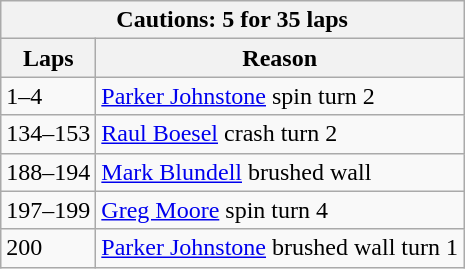<table class="wikitable">
<tr>
<th colspan=2>Cautions: 5 for 35 laps</th>
</tr>
<tr>
<th>Laps</th>
<th>Reason</th>
</tr>
<tr>
<td>1–4</td>
<td><a href='#'>Parker Johnstone</a> spin turn 2</td>
</tr>
<tr>
<td>134–153</td>
<td><a href='#'>Raul Boesel</a> crash turn 2</td>
</tr>
<tr>
<td>188–194</td>
<td><a href='#'>Mark Blundell</a> brushed wall</td>
</tr>
<tr>
<td>197–199</td>
<td><a href='#'>Greg Moore</a> spin turn 4</td>
</tr>
<tr>
<td>200</td>
<td><a href='#'>Parker Johnstone</a> brushed wall turn 1</td>
</tr>
</table>
